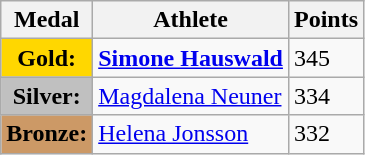<table class="wikitable">
<tr>
<th><strong>Medal</strong></th>
<th><strong>Athlete</strong></th>
<th><strong>Points</strong></th>
</tr>
<tr>
<td style="text-align:center;background-color:gold;"><strong>Gold:</strong></td>
<td> <strong><a href='#'>Simone Hauswald</a></strong></td>
<td>345</td>
</tr>
<tr>
<td style="text-align:center;background-color:silver;"><strong>Silver:</strong></td>
<td> <a href='#'>Magdalena Neuner</a></td>
<td>334</td>
</tr>
<tr>
<td style="text-align:center;background-color:#CC9966;"><strong>Bronze:</strong></td>
<td> <a href='#'>Helena Jonsson</a></td>
<td>332</td>
</tr>
</table>
